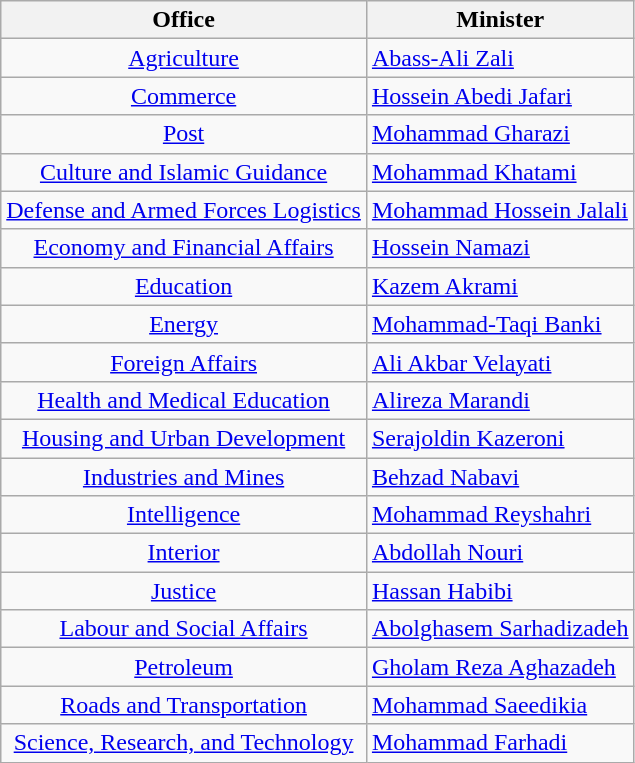<table class=wikitable style="text-align:"center">
<tr>
<th>Office</th>
<th>Minister</th>
</tr>
<tr>
<td align="center"><a href='#'>Agriculture</a></td>
<td><a href='#'>Abass-Ali Zali</a></td>
</tr>
<tr>
<td align="center"><a href='#'>Commerce</a></td>
<td><a href='#'>Hossein Abedi Jafari</a></td>
</tr>
<tr>
<td align="center"><a href='#'>Post</a></td>
<td><a href='#'>Mohammad Gharazi</a></td>
</tr>
<tr>
<td align="center"><a href='#'>Culture and Islamic Guidance</a></td>
<td><a href='#'>Mohammad Khatami</a></td>
</tr>
<tr>
<td align="center"><a href='#'>Defense and Armed Forces Logistics</a></td>
<td><a href='#'>Mohammad Hossein Jalali</a></td>
</tr>
<tr>
<td align="center"><a href='#'>Economy and Financial Affairs</a></td>
<td><a href='#'>Hossein Namazi</a></td>
</tr>
<tr>
<td align="center"><a href='#'>Education</a></td>
<td><a href='#'>Kazem Akrami</a></td>
</tr>
<tr>
<td align="center"><a href='#'>Energy</a></td>
<td><a href='#'>Mohammad-Taqi Banki</a></td>
</tr>
<tr>
<td align="center"><a href='#'>Foreign Affairs</a></td>
<td><a href='#'>Ali Akbar Velayati</a></td>
</tr>
<tr>
<td align="center"><a href='#'>Health and Medical Education</a></td>
<td><a href='#'>Alireza Marandi</a></td>
</tr>
<tr>
<td align="center"><a href='#'>Housing and Urban Development</a></td>
<td><a href='#'>Serajoldin Kazeroni</a></td>
</tr>
<tr>
<td align="center"><a href='#'>Industries and Mines</a></td>
<td><a href='#'>Behzad Nabavi</a></td>
</tr>
<tr>
<td align="center"><a href='#'>Intelligence</a></td>
<td><a href='#'>Mohammad Reyshahri</a></td>
</tr>
<tr>
<td align="center"><a href='#'>Interior</a></td>
<td><a href='#'>Abdollah Nouri</a></td>
</tr>
<tr>
<td align="center"><a href='#'>Justice</a></td>
<td><a href='#'>Hassan Habibi</a></td>
</tr>
<tr>
<td align="center"><a href='#'>Labour and Social Affairs</a></td>
<td><a href='#'>Abolghasem Sarhadizadeh</a></td>
</tr>
<tr>
<td align="center"><a href='#'>Petroleum</a></td>
<td><a href='#'>Gholam Reza Aghazadeh</a></td>
</tr>
<tr>
<td align="center"><a href='#'>Roads and Transportation</a></td>
<td><a href='#'>Mohammad Saeedikia</a></td>
</tr>
<tr>
<td align="center"><a href='#'>Science, Research, and Technology</a></td>
<td><a href='#'>Mohammad Farhadi</a></td>
</tr>
</table>
